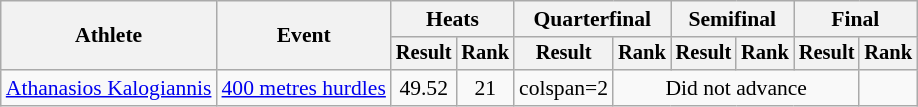<table class="wikitable" style="font-size:90%">
<tr>
<th rowspan="2">Athlete</th>
<th rowspan="2">Event</th>
<th colspan="2">Heats</th>
<th colspan="2">Quarterfinal</th>
<th colspan="2">Semifinal</th>
<th colspan="2">Final</th>
</tr>
<tr style="font-size:95%">
<th>Result</th>
<th>Rank</th>
<th>Result</th>
<th>Rank</th>
<th>Result</th>
<th>Rank</th>
<th>Result</th>
<th>Rank</th>
</tr>
<tr align=center>
<td align=left><a href='#'>Athanasios Kalogiannis</a></td>
<td align=left><a href='#'>400 metres hurdles</a></td>
<td>49.52</td>
<td>21</td>
<td>colspan=2</td>
<td colspan=4>Did not advance</td>
</tr>
</table>
